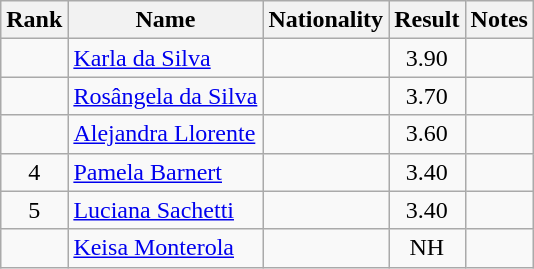<table class="wikitable sortable" style="text-align:center">
<tr>
<th>Rank</th>
<th>Name</th>
<th>Nationality</th>
<th>Result</th>
<th>Notes</th>
</tr>
<tr>
<td align=center></td>
<td align=left><a href='#'>Karla da Silva</a></td>
<td align=left></td>
<td>3.90</td>
<td></td>
</tr>
<tr>
<td align=center></td>
<td align=left><a href='#'>Rosângela da Silva</a></td>
<td align=left></td>
<td>3.70</td>
<td></td>
</tr>
<tr>
<td align=center></td>
<td align=left><a href='#'>Alejandra Llorente</a></td>
<td align=left></td>
<td>3.60</td>
<td></td>
</tr>
<tr>
<td align=center>4</td>
<td align=left><a href='#'>Pamela Barnert</a></td>
<td align=left></td>
<td>3.40</td>
<td></td>
</tr>
<tr>
<td align=center>5</td>
<td align=left><a href='#'>Luciana Sachetti</a></td>
<td align=left></td>
<td>3.40</td>
<td></td>
</tr>
<tr>
<td align=center></td>
<td align=left><a href='#'>Keisa Monterola</a></td>
<td align=left></td>
<td>NH</td>
<td></td>
</tr>
</table>
